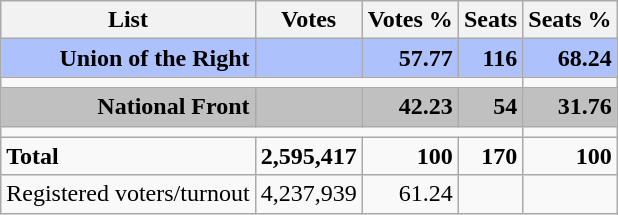<table class=wikitable style=text-align:right>
<tr>
<th colspan=2>List</th>
<th>Votes</th>
<th>Votes %</th>
<th>Seats</th>
<th>Seats %</th>
</tr>
<tr style="background:#adc1fd;">
<td colspan="2"><strong>Union of the Right</strong></td>
<td style="text-align:right; "><strong> </strong></td>
<td style="text-align:right; "><strong>57.77</strong></td>
<td style="text-align:right; "><strong>116</strong></td>
<td style="text-align:right; "><strong>68.24</strong></td>
</tr>
<tr>
<td colspan=5></td>
</tr>
<tr style="background:silver;">
<td colspan="2"><strong>National Front</strong></td>
<td style="text-align:right; "><strong></strong></td>
<td style="text-align:right; "><strong>42.23</strong></td>
<td style="text-align:right; "><strong>54</strong></td>
<td style="text-align:right; "><strong>31.76</strong></td>
</tr>
<tr>
<td colspan=5></td>
</tr>
<tr>
<td colspan="2" style="text-align:left;"><strong>Total</strong></td>
<td><strong>2,595,417</strong></td>
<td><strong>100</strong></td>
<td><strong>170</strong></td>
<td><strong>100</strong></td>
</tr>
<tr>
<td colspan="2" style="text-align:left;">Registered voters/turnout</td>
<td>4,237,939</td>
<td>61.24</td>
<td></td>
<td></td>
</tr>
</table>
